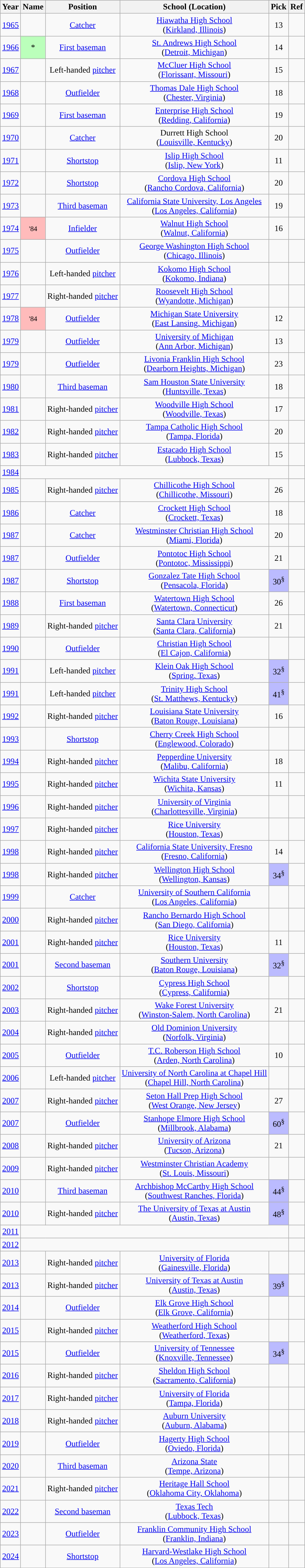<table class="wikitable sortable" style="text-align:center;" border="1">
<tr>
<th>Year</th>
<th>Name</th>
<th>Position</th>
<th class="unsortable">School (Location)</th>
<th>Pick</th>
<th class="unsortable">Ref</th>
</tr>
<tr>
<td><a href='#'>1965</a></td>
<td></td>
<td><a href='#'>Catcher</a></td>
<td><a href='#'>Hiawatha High School</a><br>(<a href='#'>Kirkland, Illinois</a>)</td>
<td>13</td>
<td></td>
</tr>
<tr>
<td><a href='#'>1966</a></td>
<td bgcolor="#bbffbb">*</td>
<td><a href='#'>First baseman</a></td>
<td><a href='#'>St. Andrews High School</a><br>(<a href='#'>Detroit, Michigan</a>)</td>
<td>14</td>
<td></td>
</tr>
<tr>
<td><a href='#'>1967</a></td>
<td></td>
<td>Left-handed <a href='#'>pitcher</a></td>
<td><a href='#'>McCluer High School</a><br>(<a href='#'>Florissant, Missouri</a>)</td>
<td>15</td>
<td></td>
</tr>
<tr>
<td><a href='#'>1968</a></td>
<td></td>
<td><a href='#'>Outfielder</a></td>
<td><a href='#'>Thomas Dale High School</a><br>(<a href='#'>Chester, Virginia</a>)</td>
<td>18</td>
<td></td>
</tr>
<tr>
<td><a href='#'>1969</a></td>
<td></td>
<td><a href='#'>First baseman</a></td>
<td><a href='#'>Enterprise High School</a><br>(<a href='#'>Redding, California</a>)</td>
<td>19</td>
<td></td>
</tr>
<tr>
<td><a href='#'>1970</a></td>
<td></td>
<td><a href='#'>Catcher</a></td>
<td>Durrett High School<br>(<a href='#'>Louisville, Kentucky</a>)</td>
<td>20</td>
<td></td>
</tr>
<tr>
<td><a href='#'>1971</a></td>
<td></td>
<td><a href='#'>Shortstop</a></td>
<td><a href='#'>Islip High School</a> <br>(<a href='#'>Islip, New York</a>)</td>
<td>11</td>
<td></td>
</tr>
<tr>
<td><a href='#'>1972</a></td>
<td></td>
<td><a href='#'>Shortstop</a></td>
<td><a href='#'>Cordova High School</a><br>(<a href='#'>Rancho Cordova, California</a>)</td>
<td>20</td>
<td></td>
</tr>
<tr>
<td><a href='#'>1973</a></td>
<td></td>
<td><a href='#'>Third baseman</a></td>
<td><a href='#'>California State University, Los Angeles</a><br>(<a href='#'>Los Angeles, California</a>)</td>
<td>19</td>
<td></td>
</tr>
<tr>
<td><a href='#'>1974</a></td>
<td bgcolor="#ffbbbb"><small>'84</small></td>
<td><a href='#'>Infielder</a></td>
<td><a href='#'>Walnut High School</a><br>(<a href='#'>Walnut, California</a>)</td>
<td>16</td>
<td></td>
</tr>
<tr>
<td><a href='#'>1975</a></td>
<td></td>
<td><a href='#'>Outfielder</a></td>
<td><a href='#'>George Washington High School</a><br>(<a href='#'>Chicago, Illinois</a>)</td>
<td></td>
<td></td>
</tr>
<tr>
<td><a href='#'>1976</a></td>
<td></td>
<td>Left-handed <a href='#'>pitcher</a></td>
<td><a href='#'>Kokomo High School</a><br>(<a href='#'>Kokomo, Indiana</a>)</td>
<td></td>
<td></td>
</tr>
<tr>
<td><a href='#'>1977</a></td>
<td></td>
<td>Right-handed <a href='#'>pitcher</a></td>
<td><a href='#'>Roosevelt High School</a><br>(<a href='#'>Wyandotte, Michigan</a>)</td>
<td></td>
<td></td>
</tr>
<tr>
<td><a href='#'>1978</a></td>
<td bgcolor="#ffbbbb"><small>'84</small></td>
<td><a href='#'>Outfielder</a></td>
<td><a href='#'>Michigan State University</a><br>(<a href='#'>East Lansing, Michigan</a>)</td>
<td>12</td>
<td></td>
</tr>
<tr>
<td><a href='#'>1979</a></td>
<td></td>
<td><a href='#'>Outfielder</a></td>
<td><a href='#'>University of Michigan</a><br>(<a href='#'>Ann Arbor, Michigan</a>)</td>
<td>13</td>
<td></td>
</tr>
<tr>
<td><a href='#'>1979</a></td>
<td></td>
<td><a href='#'>Outfielder</a></td>
<td><a href='#'>Livonia Franklin High School</a><br>(<a href='#'>Dearborn Heights, Michigan</a>)</td>
<td>23</td>
<td></td>
</tr>
<tr>
<td><a href='#'>1980</a></td>
<td></td>
<td><a href='#'>Third baseman</a></td>
<td><a href='#'>Sam Houston State University</a><br>(<a href='#'>Huntsville, Texas</a>)</td>
<td>18</td>
<td></td>
</tr>
<tr>
<td><a href='#'>1981</a></td>
<td></td>
<td>Right-handed <a href='#'>pitcher</a></td>
<td><a href='#'>Woodville High School</a><br>(<a href='#'>Woodville, Texas</a>)</td>
<td>17</td>
<td></td>
</tr>
<tr>
<td><a href='#'>1982</a></td>
<td></td>
<td>Right-handed <a href='#'>pitcher</a></td>
<td><a href='#'>Tampa Catholic High School</a><br>(<a href='#'>Tampa, Florida</a>)</td>
<td>20</td>
<td></td>
</tr>
<tr>
<td><a href='#'>1983</a></td>
<td></td>
<td>Right-handed <a href='#'>pitcher</a></td>
<td><a href='#'>Estacado High School</a><br>(<a href='#'>Lubbock, Texas</a>)</td>
<td>15</td>
<td></td>
</tr>
<tr>
<td><a href='#'>1984</a></td>
<td colspan="4"></td>
<td></td>
</tr>
<tr>
<td><a href='#'>1985</a></td>
<td></td>
<td>Right-handed <a href='#'>pitcher</a></td>
<td><a href='#'>Chillicothe High School</a><br>(<a href='#'>Chillicothe, Missouri</a>)</td>
<td>26</td>
<td></td>
</tr>
<tr>
<td><a href='#'>1986</a></td>
<td></td>
<td><a href='#'>Catcher</a></td>
<td><a href='#'>Crockett High School</a><br>(<a href='#'>Crockett, Texas</a>)</td>
<td>18</td>
<td></td>
</tr>
<tr>
<td><a href='#'>1987</a></td>
<td></td>
<td><a href='#'>Catcher</a></td>
<td><a href='#'>Westminster Christian High School</a><br>(<a href='#'>Miami, Florida</a>)</td>
<td>20</td>
<td></td>
</tr>
<tr>
<td><a href='#'>1987</a></td>
<td></td>
<td><a href='#'>Outfielder</a></td>
<td><a href='#'>Pontotoc High School</a><br>(<a href='#'>Pontotoc, Mississippi</a>)</td>
<td>21</td>
<td></td>
</tr>
<tr>
<td><a href='#'>1987</a></td>
<td></td>
<td><a href='#'>Shortstop</a></td>
<td><a href='#'>Gonzalez Tate High School</a><br>(<a href='#'>Pensacola, Florida</a>)</td>
<td bgcolor="#bbbbff">30<sup>§</sup></td>
<td></td>
</tr>
<tr>
<td><a href='#'>1988</a></td>
<td></td>
<td><a href='#'>First baseman</a></td>
<td><a href='#'>Watertown High School</a><br>(<a href='#'>Watertown, Connecticut</a>)</td>
<td>26</td>
<td></td>
</tr>
<tr>
<td><a href='#'>1989</a></td>
<td></td>
<td>Right-handed <a href='#'>pitcher</a></td>
<td><a href='#'>Santa Clara University</a><br>(<a href='#'>Santa Clara, California</a>)</td>
<td>21</td>
<td></td>
</tr>
<tr>
<td><a href='#'>1990</a></td>
<td></td>
<td><a href='#'>Outfielder</a></td>
<td><a href='#'>Christian High School</a><br>(<a href='#'>El Cajon, California</a>)</td>
<td></td>
<td></td>
</tr>
<tr>
<td><a href='#'>1991</a></td>
<td></td>
<td>Left-handed <a href='#'>pitcher</a></td>
<td><a href='#'>Klein Oak High School</a><br>(<a href='#'>Spring, Texas</a>)</td>
<td bgcolor="#bbbbff">32<sup>§</sup></td>
<td></td>
</tr>
<tr>
<td><a href='#'>1991</a></td>
<td></td>
<td>Left-handed <a href='#'>pitcher</a></td>
<td><a href='#'>Trinity High School</a><br>(<a href='#'>St. Matthews, Kentucky</a>)</td>
<td bgcolor="#bbbbff">41<sup>§</sup></td>
<td></td>
</tr>
<tr>
<td><a href='#'>1992</a></td>
<td></td>
<td>Right-handed <a href='#'>pitcher</a></td>
<td><a href='#'>Louisiana State University</a><br>(<a href='#'>Baton Rouge, Louisiana</a>)</td>
<td>16</td>
<td></td>
</tr>
<tr>
<td><a href='#'>1993</a></td>
<td></td>
<td><a href='#'>Shortstop</a></td>
<td><a href='#'>Cherry Creek High School</a><br>(<a href='#'>Englewood, Colorado</a>)</td>
<td></td>
<td></td>
</tr>
<tr>
<td><a href='#'>1994</a></td>
<td></td>
<td>Right-handed <a href='#'>pitcher</a></td>
<td><a href='#'>Pepperdine University</a><br>(<a href='#'>Malibu, California</a>)</td>
<td>18</td>
<td></td>
</tr>
<tr>
<td><a href='#'>1995</a></td>
<td></td>
<td>Right-handed <a href='#'>pitcher</a></td>
<td><a href='#'>Wichita State University</a><br>(<a href='#'>Wichita, Kansas</a>)</td>
<td>11</td>
<td></td>
</tr>
<tr>
<td><a href='#'>1996</a></td>
<td></td>
<td>Right-handed <a href='#'>pitcher</a></td>
<td><a href='#'>University of Virginia</a><br>(<a href='#'>Charlottesville, Virginia</a>)</td>
<td></td>
<td></td>
</tr>
<tr>
<td><a href='#'>1997</a></td>
<td></td>
<td>Right-handed <a href='#'>pitcher</a></td>
<td><a href='#'>Rice University</a><br>(<a href='#'>Houston, Texas</a>)</td>
<td></td>
<td></td>
</tr>
<tr>
<td><a href='#'>1998</a></td>
<td></td>
<td>Right-handed <a href='#'>pitcher</a></td>
<td><a href='#'>California State University, Fresno</a><br>(<a href='#'>Fresno, California</a>)</td>
<td>14</td>
<td></td>
</tr>
<tr>
<td><a href='#'>1998</a></td>
<td></td>
<td>Right-handed <a href='#'>pitcher</a></td>
<td><a href='#'>Wellington High School</a><br>(<a href='#'>Wellington, Kansas</a>)</td>
<td bgcolor="#bbbbff">34<sup>§</sup></td>
<td></td>
</tr>
<tr>
<td><a href='#'>1999</a></td>
<td></td>
<td><a href='#'>Catcher</a></td>
<td><a href='#'>University of Southern California</a><br>(<a href='#'>Los Angeles, California</a>)</td>
<td></td>
<td></td>
</tr>
<tr>
<td><a href='#'>2000</a></td>
<td></td>
<td>Right-handed <a href='#'>pitcher</a></td>
<td><a href='#'>Rancho Bernardo High School</a><br>(<a href='#'>San Diego, California</a>)</td>
<td></td>
<td></td>
</tr>
<tr>
<td><a href='#'>2001</a></td>
<td></td>
<td>Right-handed <a href='#'>pitcher</a></td>
<td><a href='#'>Rice University</a><br>(<a href='#'>Houston, Texas</a>)</td>
<td>11</td>
<td></td>
</tr>
<tr>
<td><a href='#'>2001</a></td>
<td></td>
<td><a href='#'>Second baseman</a></td>
<td><a href='#'>Southern University</a><br>(<a href='#'>Baton Rouge, Louisiana</a>)</td>
<td bgcolor="#bbbbff">32<sup>§</sup></td>
<td></td>
</tr>
<tr>
<td><a href='#'>2002</a></td>
<td></td>
<td><a href='#'>Shortstop</a></td>
<td><a href='#'>Cypress High School</a><br>(<a href='#'>Cypress, California</a>)</td>
<td></td>
<td></td>
</tr>
<tr>
<td><a href='#'>2003</a></td>
<td></td>
<td>Right-handed <a href='#'>pitcher</a></td>
<td><a href='#'>Wake Forest University</a><br>(<a href='#'>Winston-Salem, North Carolina</a>)</td>
<td>21</td>
<td></td>
</tr>
<tr>
<td><a href='#'>2004</a></td>
<td></td>
<td>Right-handed <a href='#'>pitcher</a></td>
<td><a href='#'>Old Dominion University</a><br>(<a href='#'>Norfolk, Virginia</a>)</td>
<td></td>
<td></td>
</tr>
<tr>
<td><a href='#'>2005</a></td>
<td></td>
<td><a href='#'>Outfielder</a></td>
<td><a href='#'>T.C. Roberson High School</a><br>(<a href='#'>Arden, North Carolina</a>)</td>
<td>10</td>
<td></td>
</tr>
<tr>
<td><a href='#'>2006</a></td>
<td></td>
<td>Left-handed <a href='#'>pitcher</a></td>
<td><a href='#'>University of North Carolina at Chapel Hill</a><br>(<a href='#'>Chapel Hill, North Carolina</a>)</td>
<td></td>
<td></td>
</tr>
<tr>
<td><a href='#'>2007</a></td>
<td></td>
<td>Right-handed <a href='#'>pitcher</a></td>
<td><a href='#'>Seton Hall Prep High School</a><br>(<a href='#'>West Orange, New Jersey</a>)</td>
<td>27</td>
<td></td>
</tr>
<tr>
<td><a href='#'>2007</a></td>
<td></td>
<td><a href='#'>Outfielder</a></td>
<td><a href='#'>Stanhope Elmore High School</a><br>(<a href='#'>Millbrook, Alabama</a>)</td>
<td bgcolor="#bbbbff">60<sup>§</sup></td>
<td></td>
</tr>
<tr>
<td><a href='#'>2008</a></td>
<td></td>
<td>Right-handed <a href='#'>pitcher</a></td>
<td><a href='#'>University of Arizona</a><br>(<a href='#'>Tucson, Arizona</a>)</td>
<td>21</td>
<td></td>
</tr>
<tr>
<td><a href='#'>2009</a></td>
<td></td>
<td>Right-handed <a href='#'>pitcher</a></td>
<td><a href='#'>Westminster Christian Academy</a><br>(<a href='#'>St. Louis, Missouri</a>)</td>
<td></td>
<td></td>
</tr>
<tr>
<td><a href='#'>2010</a></td>
<td></td>
<td><a href='#'>Third baseman</a></td>
<td><a href='#'>Archbishop McCarthy High School</a><br>(<a href='#'>Southwest Ranches, Florida</a>)</td>
<td bgcolor="#bbbbff">44<sup>§</sup></td>
<td></td>
</tr>
<tr>
<td><a href='#'>2010</a></td>
<td></td>
<td>Right-handed <a href='#'>pitcher</a></td>
<td><a href='#'>The University of Texas at Austin</a><br>(<a href='#'>Austin, Texas</a>)</td>
<td bgcolor="#bbbbff">48<sup>§</sup></td>
<td></td>
</tr>
<tr>
<td><a href='#'>2011</a></td>
<td colspan="4"></td>
<td></td>
</tr>
<tr>
<td><a href='#'>2012</a></td>
<td colspan="4"></td>
<td></td>
</tr>
<tr>
<td><a href='#'>2013</a></td>
<td></td>
<td>Right-handed <a href='#'>pitcher</a></td>
<td><a href='#'>University of Florida</a><br>(<a href='#'>Gainesville, Florida</a>)</td>
<td></td>
<td></td>
</tr>
<tr>
<td><a href='#'>2013</a></td>
<td></td>
<td>Right-handed <a href='#'>pitcher</a></td>
<td><a href='#'>University of Texas at Austin</a><br>(<a href='#'>Austin, Texas</a>)</td>
<td bgcolor="#bbbbff">39<sup>§</sup></td>
<td></td>
</tr>
<tr>
<td><a href='#'>2014</a></td>
<td></td>
<td><a href='#'>Outfielder</a></td>
<td><a href='#'>Elk Grove High School</a><br>(<a href='#'>Elk Grove, California</a>)</td>
<td></td>
<td></td>
</tr>
<tr>
<td><a href='#'>2015</a></td>
<td></td>
<td>Right-handed <a href='#'>pitcher</a></td>
<td><a href='#'>Weatherford High School</a><br>(<a href='#'>Weatherford, Texas</a>)</td>
<td></td>
<td></td>
</tr>
<tr>
<td><a href='#'>2015</a></td>
<td></td>
<td><a href='#'>Outfielder</a></td>
<td><a href='#'>University of Tennessee</a><br>(<a href='#'>Knoxville, Tennessee</a>)</td>
<td bgcolor="#bbbbff">34<sup>§</sup></td>
<td></td>
</tr>
<tr>
<td><a href='#'>2016</a></td>
<td></td>
<td>Right-handed <a href='#'>pitcher</a></td>
<td><a href='#'>Sheldon High School</a><br>(<a href='#'>Sacramento, California</a>)</td>
<td></td>
<td></td>
</tr>
<tr>
<td><a href='#'>2017</a></td>
<td></td>
<td>Right-handed <a href='#'>pitcher</a></td>
<td><a href='#'>University of Florida</a><br>(<a href='#'>Tampa, Florida</a>)</td>
<td></td>
<td></td>
</tr>
<tr>
<td><a href='#'>2018</a></td>
<td></td>
<td>Right-handed <a href='#'>pitcher</a></td>
<td><a href='#'>Auburn University</a><br>(<a href='#'>Auburn, Alabama</a>)</td>
<td></td>
<td></td>
</tr>
<tr>
<td><a href='#'>2019</a></td>
<td></td>
<td><a href='#'>Outfielder</a></td>
<td><a href='#'>Hagerty High School</a><br>(<a href='#'>Oviedo, Florida</a>)</td>
<td></td>
<td></td>
</tr>
<tr>
<td><a href='#'>2020</a></td>
<td></td>
<td><a href='#'>Third baseman</a></td>
<td><a href='#'>Arizona State</a><br>(<a href='#'>Tempe, Arizona</a>)</td>
<td></td>
<td></td>
</tr>
<tr>
<td><a href='#'>2021</a></td>
<td></td>
<td>Right-handed <a href='#'>pitcher</a></td>
<td><a href='#'>Heritage Hall School</a><br>(<a href='#'>Oklahoma City, Oklahoma</a>)</td>
<td></td>
<td></td>
</tr>
<tr>
<td><a href='#'>2022</a></td>
<td></td>
<td><a href='#'>Second baseman</a></td>
<td><a href='#'>Texas Tech</a><br>(<a href='#'>Lubbock, Texas</a>)</td>
<td></td>
<td></td>
</tr>
<tr>
<td><a href='#'>2023</a></td>
<td></td>
<td><a href='#'>Outfielder</a></td>
<td><a href='#'>Franklin Community High School</a><br>(<a href='#'>Franklin, Indiana</a>)</td>
<td></td>
<td></td>
</tr>
<tr>
<td><a href='#'>2024</a></td>
<td></td>
<td><a href='#'>Shortstop</a></td>
<td><a href='#'>Harvard-Westlake High School</a><br>(<a href='#'>Los Angeles, California</a>)</td>
<td></td>
</tr>
</table>
